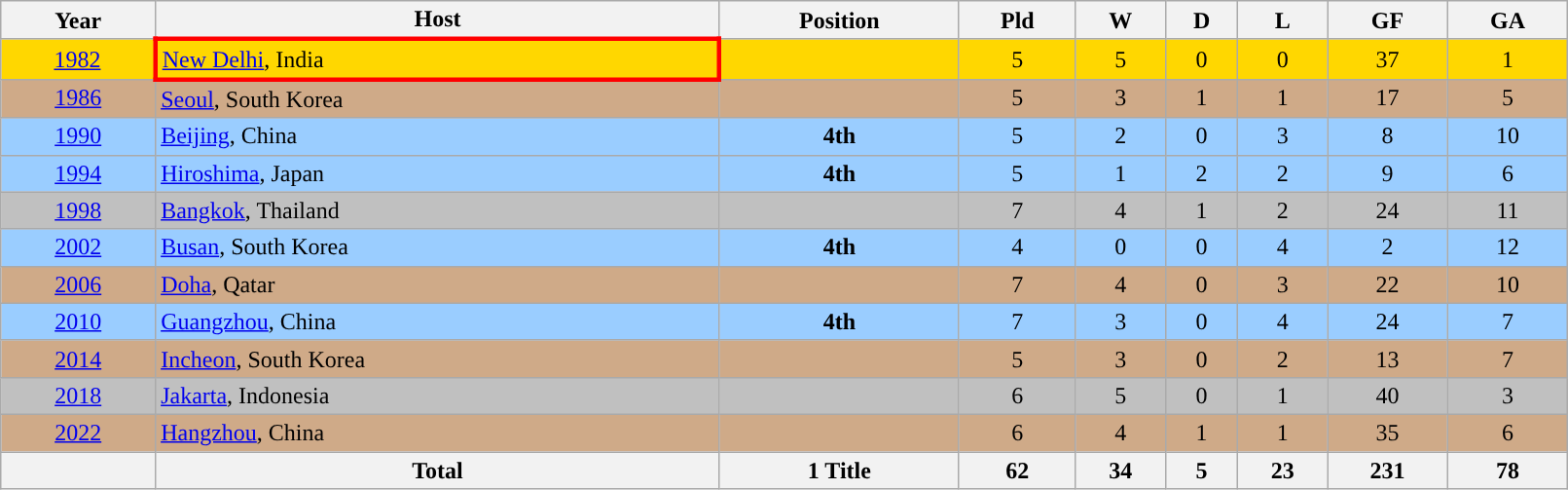<table class="wikitable" style="text-align: center; width:85%">
<tr>
<th>Year</th>
<th>Host</th>
<th>Position</th>
<th>Pld</th>
<th>W</th>
<th>D</th>
<th>L</th>
<th>GF</th>
<th>GA</th>
</tr>
<tr bgcolor=gold>
<td><a href='#'>1982</a></td>
<td align=left style="border: 3px solid red"> <a href='#'>New Delhi</a>, India</td>
<td></td>
<td>5</td>
<td>5</td>
<td>0</td>
<td>0</td>
<td>37</td>
<td>1</td>
</tr>
<tr bgcolor=#CFAA88>
<td><a href='#'>1986</a></td>
<td align=left> <a href='#'>Seoul</a>, South Korea</td>
<td></td>
<td>5</td>
<td>3</td>
<td>1</td>
<td>1</td>
<td>17</td>
<td>5</td>
</tr>
<tr style="background:#9acdff;">
<td><a href='#'>1990</a></td>
<td align=left> <a href='#'>Beijing</a>, China</td>
<td><strong>4th</strong></td>
<td>5</td>
<td>2</td>
<td>0</td>
<td>3</td>
<td>8</td>
<td>10</td>
</tr>
<tr style="background:#9acdff;">
<td><a href='#'>1994</a></td>
<td align=left> <a href='#'>Hiroshima</a>, Japan</td>
<td><strong>4th</strong></td>
<td>5</td>
<td>1</td>
<td>2</td>
<td>2</td>
<td>9</td>
<td>6</td>
</tr>
<tr bgcolor=silver>
<td><a href='#'>1998</a></td>
<td align=left> <a href='#'>Bangkok</a>, Thailand</td>
<td></td>
<td>7</td>
<td>4</td>
<td>1</td>
<td>2</td>
<td>24</td>
<td>11</td>
</tr>
<tr style="background:#9acdff;">
<td><a href='#'>2002</a></td>
<td align=left> <a href='#'>Busan</a>, South Korea</td>
<td><strong>4th</strong></td>
<td>4</td>
<td>0</td>
<td>0</td>
<td>4</td>
<td>2</td>
<td>12</td>
</tr>
<tr bgcolor=#CFAA88>
<td><a href='#'>2006</a></td>
<td align=left> <a href='#'>Doha</a>, Qatar</td>
<td></td>
<td>7</td>
<td>4</td>
<td>0</td>
<td>3</td>
<td>22</td>
<td>10</td>
</tr>
<tr style="background:#9acdff;">
<td><a href='#'>2010</a></td>
<td align=left> <a href='#'>Guangzhou</a>, China</td>
<td><strong>4th</strong></td>
<td>7</td>
<td>3</td>
<td>0</td>
<td>4</td>
<td>24</td>
<td>7</td>
</tr>
<tr bgcolor=#CFAA88>
<td><a href='#'>2014</a></td>
<td align=left> <a href='#'>Incheon</a>, South Korea</td>
<td></td>
<td>5</td>
<td>3</td>
<td>0</td>
<td>2</td>
<td>13</td>
<td>7</td>
</tr>
<tr bgcolor=silver>
<td><a href='#'>2018</a></td>
<td align=left> <a href='#'>Jakarta</a>, Indonesia</td>
<td></td>
<td>6</td>
<td>5</td>
<td>0</td>
<td>1</td>
<td>40</td>
<td>3</td>
</tr>
<tr bgcolor=#CFAA88>
<td><a href='#'>2022</a></td>
<td align=left> <a href='#'>Hangzhou</a>, China</td>
<td></td>
<td>6</td>
<td>4</td>
<td>1</td>
<td>1</td>
<td>35</td>
<td>6</td>
</tr>
<tr>
<th></th>
<th>Total</th>
<th>1 Title</th>
<th>62</th>
<th>34</th>
<th>5</th>
<th>23</th>
<th>231</th>
<th>78</th>
</tr>
</table>
